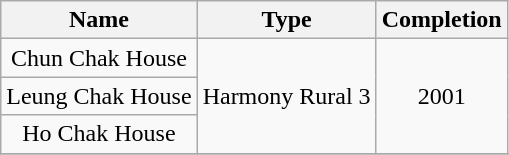<table class="wikitable" style="text-align: center">
<tr>
<th>Name</th>
<th>Type</th>
<th>Completion</th>
</tr>
<tr>
<td>Chun Chak House</td>
<td rowspan="3">Harmony Rural 3</td>
<td rowspan="3">2001</td>
</tr>
<tr>
<td>Leung Chak House</td>
</tr>
<tr>
<td>Ho Chak House</td>
</tr>
<tr>
</tr>
</table>
